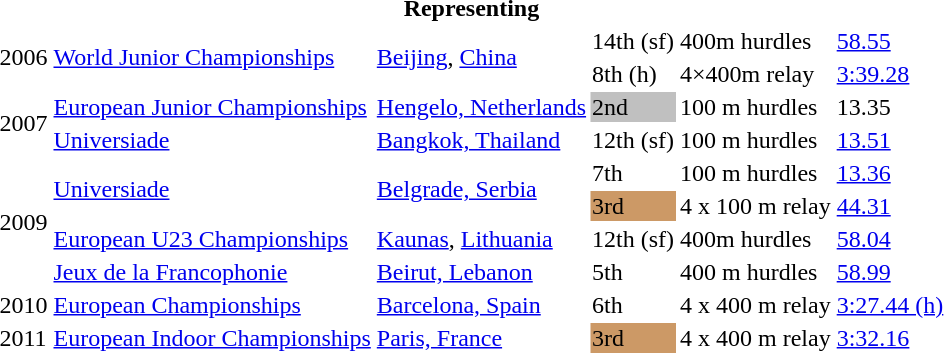<table>
<tr>
<th colspan="6">Representing </th>
</tr>
<tr>
<td rowspan=2>2006</td>
<td rowspan=2><a href='#'>World Junior Championships</a></td>
<td rowspan=2><a href='#'>Beijing</a>, <a href='#'>China</a></td>
<td>14th (sf)</td>
<td>400m hurdles</td>
<td><a href='#'>58.55</a></td>
</tr>
<tr>
<td>8th (h)</td>
<td>4×400m relay</td>
<td><a href='#'>3:39.28</a></td>
</tr>
<tr>
<td rowspan=2>2007</td>
<td><a href='#'>European Junior Championships</a></td>
<td><a href='#'>Hengelo, Netherlands</a></td>
<td bgcolor="silver">2nd</td>
<td>100 m hurdles</td>
<td>13.35</td>
</tr>
<tr>
<td><a href='#'>Universiade</a></td>
<td><a href='#'>Bangkok, Thailand</a></td>
<td>12th (sf)</td>
<td>100 m hurdles</td>
<td><a href='#'>13.51</a></td>
</tr>
<tr>
<td rowspan=4>2009</td>
<td rowspan=2><a href='#'>Universiade</a></td>
<td rowspan=2><a href='#'>Belgrade, Serbia</a></td>
<td>7th</td>
<td>100 m hurdles</td>
<td><a href='#'>13.36</a></td>
</tr>
<tr>
<td bgcolor="CC9966">3rd</td>
<td>4 x 100 m relay</td>
<td><a href='#'>44.31</a></td>
</tr>
<tr>
<td><a href='#'>European U23 Championships</a></td>
<td><a href='#'>Kaunas</a>, <a href='#'>Lithuania</a></td>
<td>12th (sf)</td>
<td>400m hurdles</td>
<td><a href='#'>58.04</a></td>
</tr>
<tr>
<td><a href='#'>Jeux de la Francophonie</a></td>
<td><a href='#'>Beirut, Lebanon</a></td>
<td>5th</td>
<td>400 m hurdles</td>
<td><a href='#'>58.99</a></td>
</tr>
<tr>
<td>2010</td>
<td><a href='#'>European Championships</a></td>
<td><a href='#'>Barcelona, Spain</a></td>
<td>6th</td>
<td>4 x 400 m relay</td>
<td><a href='#'>3:27.44 (h)</a></td>
</tr>
<tr>
<td>2011</td>
<td><a href='#'>European Indoor Championships</a></td>
<td><a href='#'>Paris, France</a></td>
<td bgcolor="CC9966">3rd</td>
<td>4 x 400 m relay</td>
<td><a href='#'>3:32.16</a></td>
</tr>
</table>
